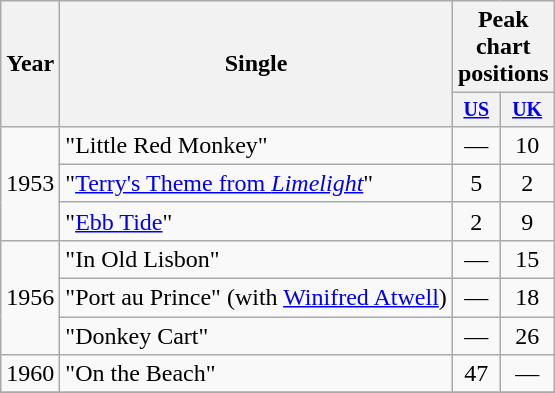<table class="wikitable" style="text-align:center;">
<tr>
<th rowspan="2">Year</th>
<th rowspan="2">Single</th>
<th colspan="2">Peak chart positions</th>
</tr>
<tr style="font-size:smaller;">
<th width="5"><a href='#'>US</a><br></th>
<th width="5"><a href='#'>UK</a><br></th>
</tr>
<tr>
<td rowspan="3">1953</td>
<td align="left">"Little Red Monkey"</td>
<td>—</td>
<td>10</td>
</tr>
<tr>
<td align="left">"<a href='#'>Terry's Theme from <em>Limelight</em></a>"</td>
<td>5</td>
<td>2</td>
</tr>
<tr>
<td align="left">"<a href='#'>Ebb Tide</a>"</td>
<td>2</td>
<td>9</td>
</tr>
<tr>
<td rowspan="3">1956</td>
<td align="left">"In Old Lisbon"</td>
<td>—</td>
<td>15</td>
</tr>
<tr>
<td align="left">"Port au Prince" (with <a href='#'>Winifred Atwell</a>)</td>
<td>—</td>
<td>18</td>
</tr>
<tr>
<td align="left">"Donkey Cart"</td>
<td>—</td>
<td>26</td>
</tr>
<tr>
<td rowspan="1">1960</td>
<td align="left">"On the Beach"</td>
<td>47</td>
<td>—</td>
</tr>
<tr>
</tr>
</table>
